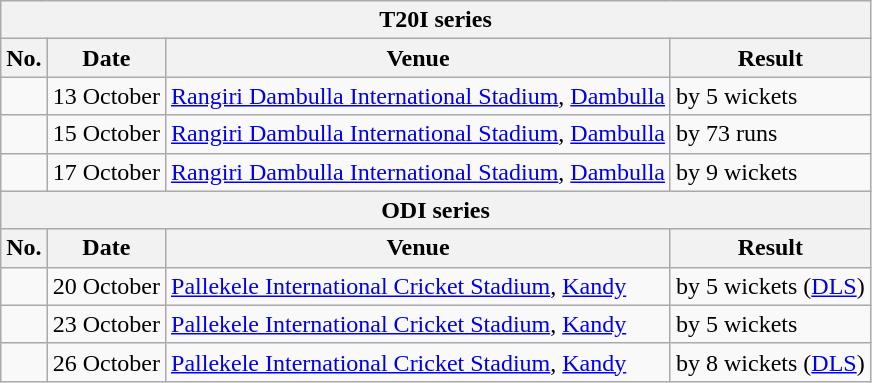<table class="wikitable">
<tr>
<th colspan="4">T20I series</th>
</tr>
<tr>
<th>No.</th>
<th>Date</th>
<th>Venue</th>
<th>Result</th>
</tr>
<tr>
<td></td>
<td>13 October</td>
<td><a href='#'>Rangiri Dambulla International Stadium</a>, <a href='#'>Dambulla</a></td>
<td> by 5 wickets</td>
</tr>
<tr>
<td></td>
<td>15 October</td>
<td><a href='#'>Rangiri Dambulla International Stadium</a>, <a href='#'>Dambulla</a></td>
<td> by 73 runs</td>
</tr>
<tr>
<td></td>
<td>17 October</td>
<td><a href='#'>Rangiri Dambulla International Stadium</a>, <a href='#'>Dambulla</a></td>
<td> by 9 wickets</td>
</tr>
<tr>
<th colspan="4">ODI series</th>
</tr>
<tr>
<th>No.</th>
<th>Date</th>
<th>Venue</th>
<th>Result</th>
</tr>
<tr>
<td></td>
<td>20 October</td>
<td><a href='#'>Pallekele International Cricket Stadium</a>, <a href='#'>Kandy</a></td>
<td> by 5 wickets (<a href='#'>DLS</a>)</td>
</tr>
<tr>
<td></td>
<td>23 October</td>
<td><a href='#'>Pallekele International Cricket Stadium</a>, <a href='#'>Kandy</a></td>
<td> by 5 wickets</td>
</tr>
<tr>
<td></td>
<td>26 October</td>
<td><a href='#'>Pallekele International Cricket Stadium</a>, <a href='#'>Kandy</a></td>
<td> by 8 wickets (<a href='#'>DLS</a>)</td>
</tr>
</table>
